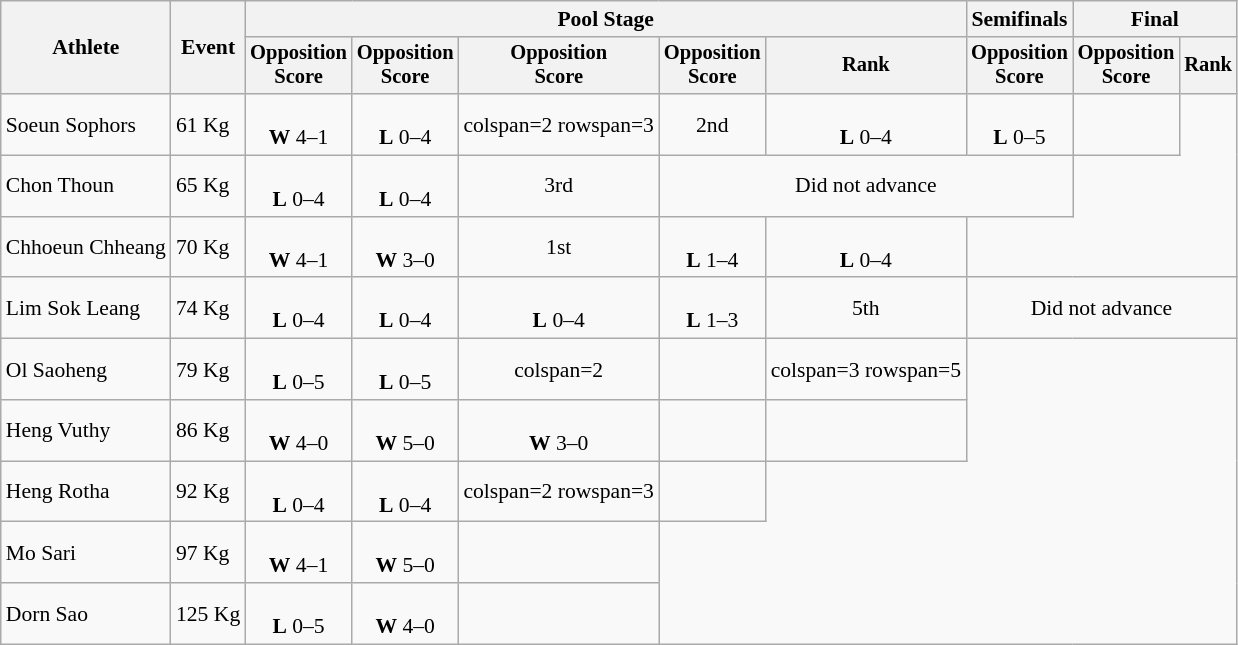<table class="wikitable" style="font-size:90%">
<tr>
<th rowspan=2>Athlete</th>
<th rowspan=2>Event</th>
<th colspan=5>Pool Stage</th>
<th>Semifinals</th>
<th colspan=2>Final</th>
</tr>
<tr style="font-size:95%">
<th>Opposition<br>Score</th>
<th>Opposition<br>Score</th>
<th>Opposition<br>Score</th>
<th>Opposition<br>Score</th>
<th>Rank</th>
<th>Opposition<br>Score</th>
<th>Opposition<br>Score</th>
<th>Rank</th>
</tr>
<tr align=center>
<td align=left>Soeun Sophors</td>
<td align=left>61 Kg</td>
<td><br><strong>W</strong> 4–1</td>
<td><br><strong>L</strong> 0–4</td>
<td>colspan=2 rowspan=3 </td>
<td>2nd</td>
<td><br><strong>L</strong> 0–4</td>
<td><br><strong>L</strong> 0–5</td>
<td></td>
</tr>
<tr align=center>
<td align=left>Chon Thoun</td>
<td align=left>65 Kg</td>
<td><br><strong>L</strong> 0–4</td>
<td><br><strong>L</strong> 0–4</td>
<td>3rd</td>
<td colspan=3>Did not advance</td>
</tr>
<tr align=center>
<td align=left>Chhoeun Chheang</td>
<td align=left>70 Kg</td>
<td><br><strong>W</strong> 4–1</td>
<td><br><strong>W</strong> 3–0</td>
<td>1st</td>
<td><br><strong>L</strong> 1–4</td>
<td><br><strong>L</strong> 0–4<br></td>
</tr>
<tr align=center>
<td align=left>Lim Sok Leang</td>
<td align=left>74 Kg</td>
<td><br><strong>L</strong> 0–4</td>
<td><br><strong>L</strong> 0–4</td>
<td><br><strong>L</strong> 0–4</td>
<td><br><strong>L</strong> 1–3</td>
<td>5th</td>
<td colspan=3>Did not advance</td>
</tr>
<tr align=center>
<td align=left>Ol Saoheng</td>
<td align=left>79 Kg</td>
<td><br><strong>L</strong> 0–5</td>
<td><br><strong>L</strong> 0–5</td>
<td>colspan=2 </td>
<td></td>
<td>colspan=3 rowspan=5 </td>
</tr>
<tr align=center>
<td align=left>Heng Vuthy</td>
<td align=left>86 Kg</td>
<td><br><strong>W</strong> 4–0</td>
<td><br><strong>W</strong> 5–0</td>
<td><br><strong>W</strong> 3–0</td>
<td></td>
<td></td>
</tr>
<tr align=center>
<td align=left>Heng Rotha</td>
<td align=left>92 Kg</td>
<td><br><strong>L</strong> 0–4</td>
<td><br><strong>L</strong> 0–4</td>
<td>colspan=2 rowspan=3 </td>
<td></td>
</tr>
<tr align=center>
<td align=left>Mo Sari</td>
<td align=left>97 Kg</td>
<td><br><strong>W</strong> 4–1</td>
<td><br><strong>W</strong> 5–0</td>
<td></td>
</tr>
<tr align=center>
<td align=left>Dorn Sao</td>
<td align=left>125 Kg</td>
<td><br><strong>L</strong> 0–5</td>
<td><br><strong>W</strong> 4–0</td>
<td></td>
</tr>
</table>
